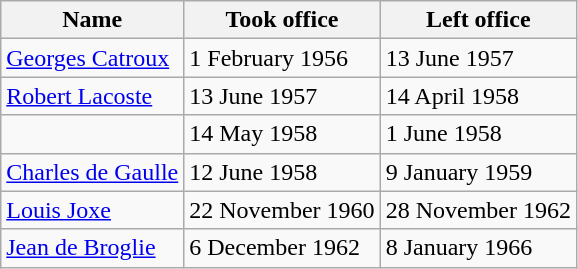<table class="wikitable">
<tr>
<th>Name</th>
<th>Took office</th>
<th>Left office</th>
</tr>
<tr>
<td><a href='#'>Georges Catroux</a></td>
<td>1 February 1956</td>
<td>13 June 1957</td>
</tr>
<tr>
<td><a href='#'>Robert Lacoste</a></td>
<td>13 June 1957</td>
<td>14 April 1958</td>
</tr>
<tr>
<td></td>
<td>14 May 1958</td>
<td>1 June 1958</td>
</tr>
<tr>
<td><a href='#'>Charles de Gaulle</a></td>
<td>12 June 1958</td>
<td>9 January 1959</td>
</tr>
<tr>
<td><a href='#'>Louis Joxe</a></td>
<td>22 November 1960</td>
<td>28 November 1962</td>
</tr>
<tr>
<td><a href='#'>Jean de Broglie</a></td>
<td>6 December 1962</td>
<td>8 January 1966</td>
</tr>
</table>
